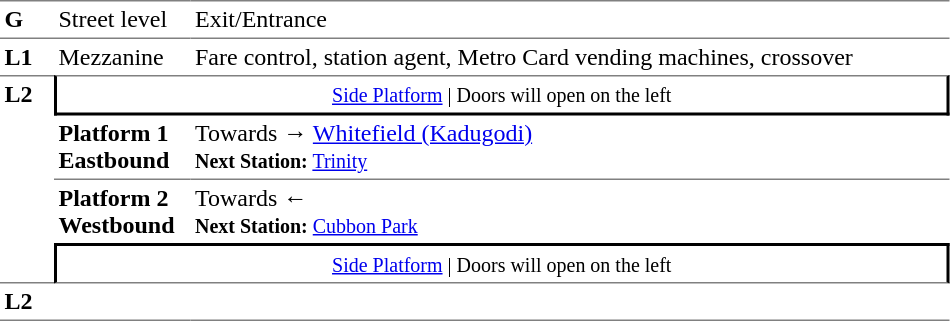<table table border=0 cellspacing=0 cellpadding=3>
<tr>
<td style="border-bottom:solid 1px gray;border-top:solid 1px gray;" width=30 valign=top><strong>G</strong></td>
<td style="border-top:solid 1px gray;border-bottom:solid 1px gray;" width=85 valign=top>Street level</td>
<td style="border-top:solid 1px gray;border-bottom:solid 1px gray;" width=500 valign=top>Exit/Entrance</td>
</tr>
<tr>
<td valign=top><strong>L1</strong></td>
<td valign=top>Mezzanine</td>
<td valign=top>Fare control, station agent, Metro Card vending machines, crossover<br></td>
</tr>
<tr>
<td style="border-top:solid 1px gray;border-bottom:solid 1px gray;" width=30 rowspan=4 valign=top><strong>L2</strong></td>
<td style="border-top:solid 1px gray;border-right:solid 2px black;border-left:solid 2px black;border-bottom:solid 2px black;text-align:center;" colspan=2><small><a href='#'>Side Platform</a> | Doors will open on the left </small></td>
</tr>
<tr>
<td style="border-bottom:solid 1px gray;" width=85><span><strong>Platform 1</strong><br><strong>Eastbound</strong></span></td>
<td style="border-bottom:solid 1px gray;" width=500>Towards → <a href='#'>Whitefield (Kadugodi)</a><br><small><strong>Next Station:</strong> <a href='#'>Trinity</a></small></td>
</tr>
<tr>
<td><span><strong>Platform 2 Westbound</strong></span></td>
<td>Towards ← <br><small><strong>Next Station:</strong> <a href='#'>Cubbon Park</a></small></td>
</tr>
<tr>
<td style="border-top:solid 2px black;border-right:solid 2px black;border-left:solid 2px black;border-bottom:solid 1px gray;" colspan=2  align=center><small><a href='#'>Side Platform</a> | Doors will open on the left </small></td>
</tr>
<tr>
<td style="border-bottom:solid 1px gray;" width=30 rowspan=2 valign=top><strong>L2</strong></td>
<td style="border-bottom:solid 1px gray;" width=85></td>
<td style="border-bottom:solid 1px gray;" width=500></td>
</tr>
<tr>
</tr>
</table>
